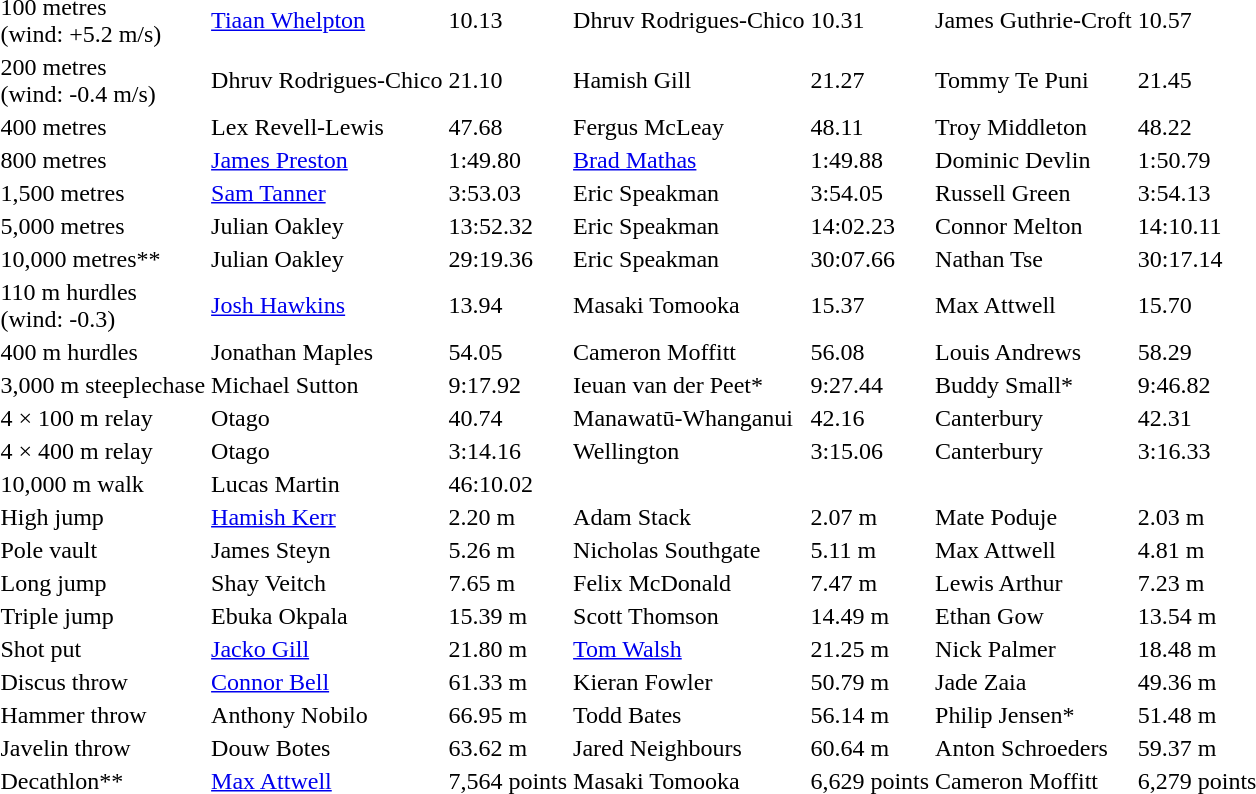<table>
<tr>
<td>100 metres<br>(wind: +5.2 m/s)</td>
<td><a href='#'>Tiaan Whelpton</a></td>
<td>10.13 </td>
<td>Dhruv Rodrigues-Chico</td>
<td>10.31</td>
<td>James Guthrie-Croft</td>
<td>10.57</td>
</tr>
<tr>
<td>200 metres<br>(wind: -0.4 m/s)</td>
<td>Dhruv Rodrigues-Chico</td>
<td>21.10</td>
<td>Hamish Gill</td>
<td>21.27</td>
<td>Tommy Te Puni</td>
<td>21.45</td>
</tr>
<tr>
<td>400 metres</td>
<td>Lex Revell-Lewis</td>
<td>47.68</td>
<td>Fergus McLeay</td>
<td>48.11</td>
<td>Troy Middleton</td>
<td>48.22</td>
</tr>
<tr>
<td>800 metres</td>
<td><a href='#'>James Preston</a></td>
<td>1:49.80</td>
<td><a href='#'>Brad Mathas</a></td>
<td>1:49.88</td>
<td>Dominic Devlin</td>
<td>1:50.79</td>
</tr>
<tr>
<td>1,500 metres</td>
<td><a href='#'>Sam Tanner</a></td>
<td>3:53.03</td>
<td>Eric Speakman</td>
<td>3:54.05</td>
<td>Russell Green</td>
<td>3:54.13</td>
</tr>
<tr>
<td>5,000 metres</td>
<td>Julian Oakley</td>
<td>13:52.32</td>
<td>Eric Speakman</td>
<td>14:02.23</td>
<td>Connor Melton</td>
<td>14:10.11</td>
</tr>
<tr>
<td>10,000 metres**</td>
<td>Julian Oakley</td>
<td>29:19.36</td>
<td>Eric Speakman</td>
<td>30:07.66</td>
<td>Nathan Tse</td>
<td>30:17.14</td>
</tr>
<tr>
<td>110 m hurdles<br>(wind: -0.3)</td>
<td><a href='#'>Josh Hawkins</a></td>
<td>13.94</td>
<td>Masaki Tomooka</td>
<td>15.37</td>
<td>Max Attwell</td>
<td>15.70</td>
</tr>
<tr>
<td>400 m hurdles</td>
<td>Jonathan Maples</td>
<td>54.05</td>
<td>Cameron Moffitt</td>
<td>56.08</td>
<td>Louis Andrews</td>
<td>58.29</td>
</tr>
<tr>
<td>3,000 m steeplechase</td>
<td>Michael Sutton</td>
<td>9:17.92</td>
<td>Ieuan van der Peet*</td>
<td>9:27.44</td>
<td>Buddy Small*</td>
<td>9:46.82</td>
</tr>
<tr>
<td>4 × 100 m relay</td>
<td>Otago</td>
<td>40.74</td>
<td>Manawatū-Whanganui</td>
<td>42.16</td>
<td>Canterbury</td>
<td>42.31</td>
</tr>
<tr>
<td>4 × 400 m relay</td>
<td>Otago</td>
<td>3:14.16</td>
<td>Wellington</td>
<td>3:15.06</td>
<td>Canterbury</td>
<td>3:16.33</td>
</tr>
<tr>
<td>10,000 m walk</td>
<td>Lucas Martin</td>
<td>46:10.02</td>
<td></td>
<td></td>
<td></td>
<td></td>
</tr>
<tr>
<td>High jump</td>
<td><a href='#'>Hamish Kerr</a></td>
<td>2.20 m</td>
<td>Adam Stack</td>
<td>2.07 m</td>
<td>Mate Poduje</td>
<td>2.03 m</td>
</tr>
<tr>
<td>Pole vault</td>
<td>James Steyn</td>
<td>5.26 m</td>
<td>Nicholas Southgate</td>
<td>5.11 m</td>
<td>Max Attwell</td>
<td>4.81 m</td>
</tr>
<tr>
<td>Long jump</td>
<td>Shay Veitch</td>
<td>7.65 m</td>
<td>Felix McDonald</td>
<td>7.47 m</td>
<td>Lewis Arthur</td>
<td>7.23 m</td>
</tr>
<tr>
<td>Triple jump</td>
<td>Ebuka Okpala</td>
<td>15.39 m</td>
<td>Scott Thomson</td>
<td>14.49 m</td>
<td>Ethan Gow</td>
<td>13.54 m</td>
</tr>
<tr>
<td>Shot put</td>
<td><a href='#'>Jacko Gill</a></td>
<td>21.80 m</td>
<td><a href='#'>Tom Walsh</a></td>
<td>21.25 m</td>
<td>Nick Palmer</td>
<td>18.48 m</td>
</tr>
<tr>
<td>Discus throw</td>
<td><a href='#'>Connor Bell</a></td>
<td>61.33 m</td>
<td>Kieran Fowler</td>
<td>50.79 m</td>
<td>Jade Zaia</td>
<td>49.36 m</td>
</tr>
<tr>
<td>Hammer throw</td>
<td>Anthony Nobilo</td>
<td>66.95 m</td>
<td>Todd Bates</td>
<td>56.14 m</td>
<td>Philip Jensen*</td>
<td>51.48 m</td>
</tr>
<tr>
<td>Javelin throw</td>
<td>Douw Botes</td>
<td>63.62 m</td>
<td>Jared Neighbours</td>
<td>60.64 m</td>
<td>Anton Schroeders</td>
<td>59.37 m</td>
</tr>
<tr>
<td>Decathlon**</td>
<td><a href='#'>Max Attwell</a></td>
<td>7,564 points</td>
<td>Masaki Tomooka</td>
<td>6,629 points</td>
<td>Cameron Moffitt</td>
<td>6,279 points</td>
</tr>
</table>
